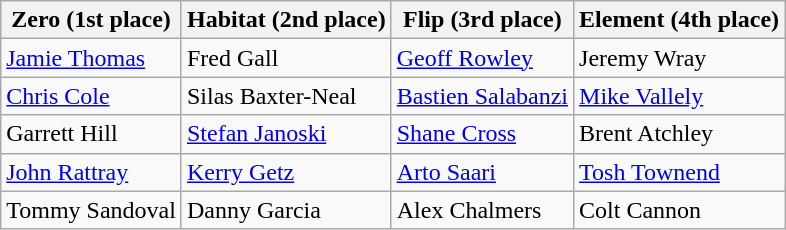<table class="wikitable">
<tr>
<th>Zero (1st place)</th>
<th>Habitat (2nd place)</th>
<th>Flip (3rd place)</th>
<th>Element (4th place)</th>
</tr>
<tr>
<td><a href='#'>Jamie Thomas</a></td>
<td>Fred Gall</td>
<td><a href='#'>Geoff Rowley</a></td>
<td>Jeremy Wray</td>
</tr>
<tr>
<td><a href='#'>Chris Cole</a></td>
<td>Silas Baxter-Neal</td>
<td><a href='#'>Bastien Salabanzi</a></td>
<td><a href='#'>Mike Vallely</a></td>
</tr>
<tr>
<td>Garrett Hill</td>
<td><a href='#'>Stefan Janoski</a></td>
<td><a href='#'>Shane Cross</a></td>
<td>Brent Atchley</td>
</tr>
<tr>
<td><a href='#'>John Rattray</a></td>
<td><a href='#'>Kerry Getz</a></td>
<td><a href='#'>Arto Saari</a></td>
<td><a href='#'>Tosh Townend</a></td>
</tr>
<tr>
<td>Tommy Sandoval</td>
<td>Danny Garcia</td>
<td>Alex Chalmers</td>
<td>Colt Cannon</td>
</tr>
</table>
